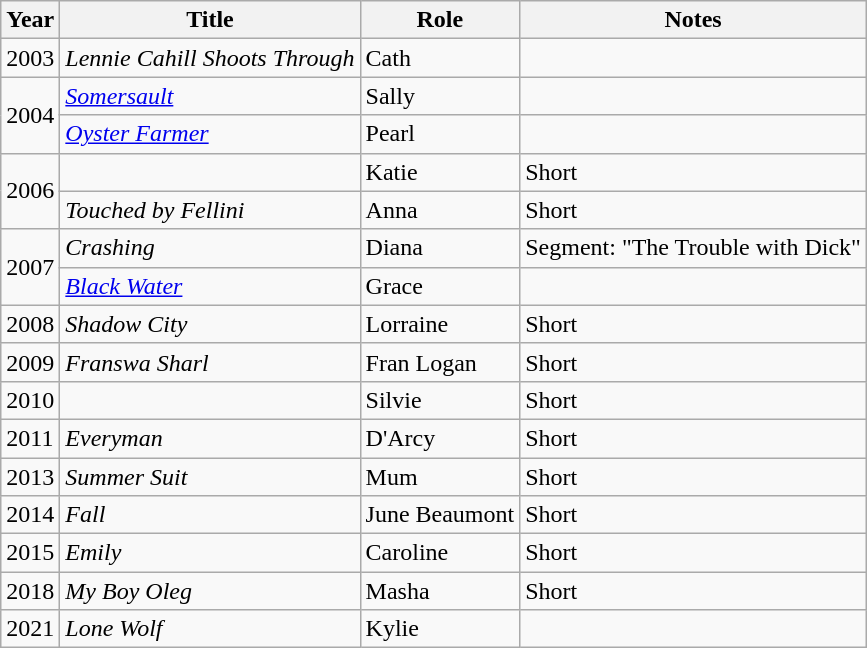<table class="wikitable sortable">
<tr>
<th>Year</th>
<th>Title</th>
<th>Role</th>
<th class="unsortable">Notes</th>
</tr>
<tr>
<td>2003</td>
<td><em>Lennie Cahill Shoots Through</em></td>
<td>Cath</td>
<td></td>
</tr>
<tr>
<td rowspan="2">2004</td>
<td><em><a href='#'>Somersault</a></em></td>
<td>Sally</td>
<td></td>
</tr>
<tr>
<td><em><a href='#'>Oyster Farmer</a></em></td>
<td>Pearl</td>
<td></td>
</tr>
<tr>
<td rowspan="2">2006</td>
<td><em></em></td>
<td>Katie</td>
<td>Short</td>
</tr>
<tr>
<td><em>Touched by Fellini</em></td>
<td>Anna</td>
<td>Short</td>
</tr>
<tr>
<td rowspan="2">2007</td>
<td><em>Crashing</em></td>
<td>Diana</td>
<td>Segment: "The Trouble with Dick"</td>
</tr>
<tr>
<td><em><a href='#'>Black Water</a></em></td>
<td>Grace</td>
<td></td>
</tr>
<tr>
<td>2008</td>
<td><em>Shadow City</em></td>
<td>Lorraine</td>
<td>Short</td>
</tr>
<tr>
<td>2009</td>
<td><em>Franswa Sharl</em></td>
<td>Fran Logan</td>
<td>Short</td>
</tr>
<tr>
<td>2010</td>
<td><em></em></td>
<td>Silvie</td>
<td>Short</td>
</tr>
<tr>
<td>2011</td>
<td><em>Everyman</em></td>
<td>D'Arcy</td>
<td>Short</td>
</tr>
<tr>
<td>2013</td>
<td><em>Summer Suit</em></td>
<td>Mum</td>
<td>Short</td>
</tr>
<tr>
<td>2014</td>
<td><em>Fall</em></td>
<td>June Beaumont</td>
<td>Short</td>
</tr>
<tr>
<td>2015</td>
<td><em>Emily</em></td>
<td>Caroline</td>
<td>Short</td>
</tr>
<tr>
<td>2018</td>
<td><em>My Boy Oleg</em></td>
<td>Masha</td>
<td>Short</td>
</tr>
<tr>
<td>2021</td>
<td><em>Lone Wolf</em></td>
<td>Kylie</td>
<td></td>
</tr>
</table>
